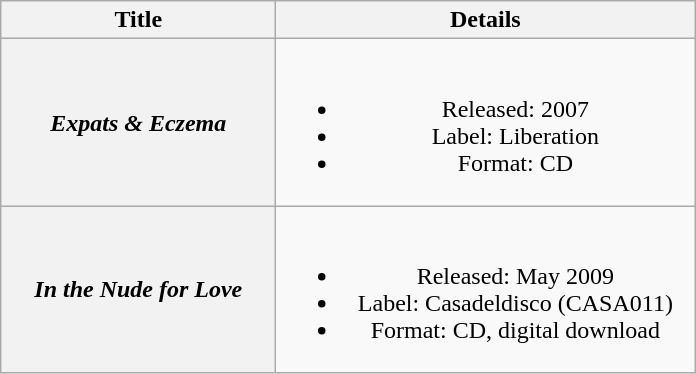<table class="wikitable plainrowheaders" style="text-align:center;" border="1">
<tr>
<th scope="col" style="width:11em;">Title</th>
<th scope="col" style="width:17em;">Details</th>
</tr>
<tr>
<th scope="row"><em>Expats & Eczema</em></th>
<td><br><ul><li>Released: 2007</li><li>Label: Liberation</li><li>Format: CD</li></ul></td>
</tr>
<tr>
<th scope="row"><em>In the Nude for Love</em></th>
<td><br><ul><li>Released: May 2009</li><li>Label: Casadeldisco (CASA011)</li><li>Format: CD, digital download</li></ul></td>
</tr>
</table>
